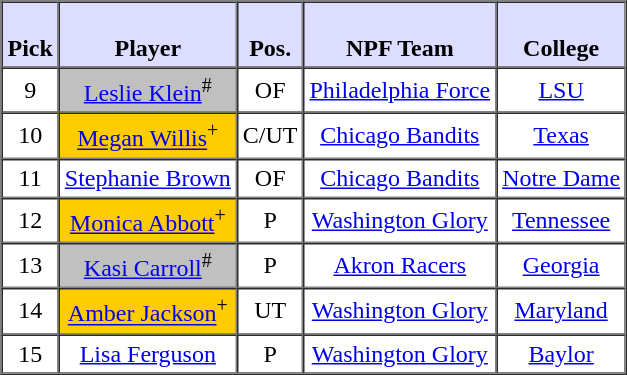<table style="text-align: center" border="1" cellpadding="3" cellspacing="0">
<tr>
<th style="background:#ddf;"><br>Pick</th>
<th style="background:#ddf;"><br>Player</th>
<th style="background:#ddf;"><br>Pos.</th>
<th style="background:#ddf;"><br>NPF Team</th>
<th style="background:#ddf;"><br>College</th>
</tr>
<tr>
<td>9</td>
<td style="background:#C0C0C0;"><a href='#'>Leslie Klein</a><sup>#</sup></td>
<td>OF</td>
<td><a href='#'>Philadelphia Force</a></td>
<td><a href='#'>LSU</a></td>
</tr>
<tr>
<td>10</td>
<td style="background:#FFCC00;"><a href='#'>Megan Willis</a><sup>+</sup></td>
<td>C/UT</td>
<td><a href='#'>Chicago Bandits</a></td>
<td><a href='#'>Texas</a></td>
</tr>
<tr>
<td>11</td>
<td><a href='#'>Stephanie Brown</a></td>
<td>OF</td>
<td><a href='#'>Chicago Bandits</a></td>
<td><a href='#'>Notre Dame</a></td>
</tr>
<tr>
<td>12</td>
<td style="background:#FFCC00;"><a href='#'>Monica Abbott</a><sup>+</sup></td>
<td>P</td>
<td><a href='#'>Washington Glory</a></td>
<td><a href='#'>Tennessee</a></td>
</tr>
<tr>
<td>13</td>
<td style="background:#C0C0C0;"><a href='#'>Kasi Carroll</a><sup>#</sup></td>
<td>P</td>
<td><a href='#'>Akron Racers</a></td>
<td><a href='#'>Georgia</a></td>
</tr>
<tr>
<td>14</td>
<td style="background:#FFCC00;"><a href='#'>Amber Jackson</a><sup>+</sup></td>
<td>UT</td>
<td><a href='#'>Washington Glory</a></td>
<td><a href='#'> Maryland</a></td>
</tr>
<tr>
<td>15</td>
<td><a href='#'>Lisa Ferguson</a></td>
<td>P</td>
<td><a href='#'>Washington Glory</a></td>
<td><a href='#'>Baylor</a></td>
</tr>
</table>
